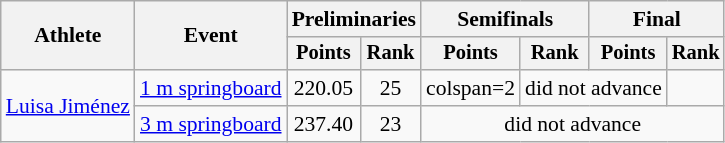<table class=wikitable style="font-size:90%;">
<tr>
<th rowspan="2">Athlete</th>
<th rowspan="2">Event</th>
<th colspan="2">Preliminaries</th>
<th colspan="2">Semifinals</th>
<th colspan="2">Final</th>
</tr>
<tr style="font-size:95%">
<th>Points</th>
<th>Rank</th>
<th>Points</th>
<th>Rank</th>
<th>Points</th>
<th>Rank</th>
</tr>
<tr align=center>
<td align=left rowspan=2><a href='#'>Luisa Jiménez</a></td>
<td align=left><a href='#'>1 m springboard</a></td>
<td>220.05</td>
<td>25</td>
<td>colspan=2 </td>
<td colspan=2>did not advance</td>
</tr>
<tr align=center>
<td align=left><a href='#'>3 m springboard</a></td>
<td>237.40</td>
<td>23</td>
<td colspan=4>did not advance</td>
</tr>
</table>
